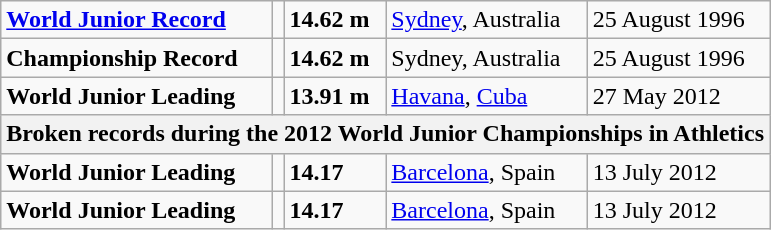<table class="wikitable">
<tr>
<td><strong><a href='#'>World Junior Record</a></strong></td>
<td></td>
<td><strong>14.62 m</strong></td>
<td><a href='#'>Sydney</a>, Australia</td>
<td>25 August 1996</td>
</tr>
<tr>
<td><strong>Championship Record</strong></td>
<td></td>
<td><strong>14.62 m</strong></td>
<td>Sydney, Australia</td>
<td>25 August 1996</td>
</tr>
<tr>
<td><strong>World Junior Leading</strong></td>
<td></td>
<td><strong>13.91 m</strong></td>
<td><a href='#'>Havana</a>, <a href='#'>Cuba</a></td>
<td>27 May 2012</td>
</tr>
<tr>
<th colspan="5">Broken records during the 2012 World Junior Championships in Athletics</th>
</tr>
<tr>
<td><strong>World Junior Leading</strong></td>
<td></td>
<td><strong>14.17</strong></td>
<td><a href='#'>Barcelona</a>, Spain</td>
<td>13 July 2012</td>
</tr>
<tr>
<td><strong>World Junior Leading</strong></td>
<td></td>
<td><strong>14.17</strong></td>
<td><a href='#'>Barcelona</a>, Spain</td>
<td>13 July 2012</td>
</tr>
</table>
